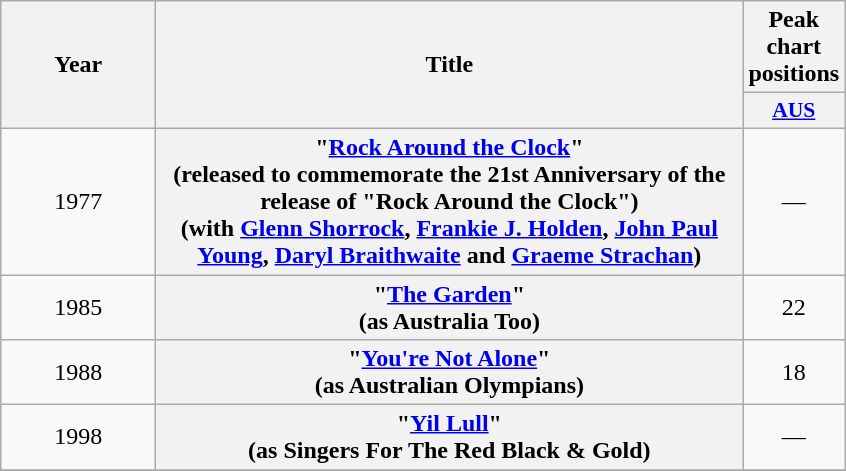<table class="wikitable plainrowheaders" style="text-align:center;" border="1">
<tr>
<th scope="col" rowspan="2" style="width:6em;">Year</th>
<th scope="col" rowspan="2" style="width:24em;">Title</th>
<th scope="col" colspan="1">Peak chart<br>positions</th>
</tr>
<tr>
<th scope="col" style="width:3em;font-size:90%;"><a href='#'>AUS</a><br></th>
</tr>
<tr>
<td>1977</td>
<th scope="row">"<a href='#'>Rock Around the Clock</a>"<br><span>(released to commemorate the 21st Anniversary of the release of "Rock Around the Clock")<br>(with <a href='#'>Glenn Shorrock</a>, <a href='#'>Frankie J. Holden</a>, <a href='#'>John Paul Young</a>, <a href='#'>Daryl Braithwaite</a> and <a href='#'>Graeme Strachan</a>)</span></th>
<td>—</td>
</tr>
<tr>
<td>1985</td>
<th scope="row">"<a href='#'>The Garden</a>"<br><span>(as Australia Too)</span></th>
<td>22</td>
</tr>
<tr>
<td>1988</td>
<th scope="row">"<a href='#'>You're Not Alone</a>"<br><span>(as Australian Olympians)</span></th>
<td>18</td>
</tr>
<tr>
<td>1998</td>
<th scope="row">"<a href='#'>Yil Lull</a>"<br><span>(as Singers For The Red Black & Gold)</span></th>
<td>—</td>
</tr>
<tr>
</tr>
</table>
